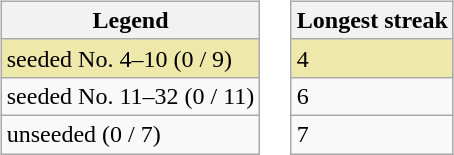<table>
<tr valign=top>
<td><br><table class="wikitable">
<tr>
<th>Legend</th>
</tr>
<tr bgcolor=eee8aa>
<td>seeded No. 4–10 (0 / 9)</td>
</tr>
<tr>
<td>seeded No. 11–32 (0 / 11)</td>
</tr>
<tr>
<td>unseeded (0 / 7)</td>
</tr>
</table>
</td>
<td><br><table class="wikitable">
<tr>
<th>Longest streak</th>
</tr>
<tr bgcolor=eee8aa>
<td>4</td>
</tr>
<tr>
<td>6</td>
</tr>
<tr>
<td>7</td>
</tr>
</table>
</td>
</tr>
</table>
